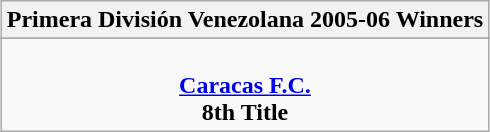<table class="wikitable" style="text-align: center; margin: 0 auto;">
<tr>
<th>Primera División Venezolana 2005-06 Winners</th>
</tr>
<tr>
</tr>
<tr>
<td><br><strong><a href='#'>Caracas F.C.</a></strong><br><strong>8th Title</strong></td>
</tr>
</table>
